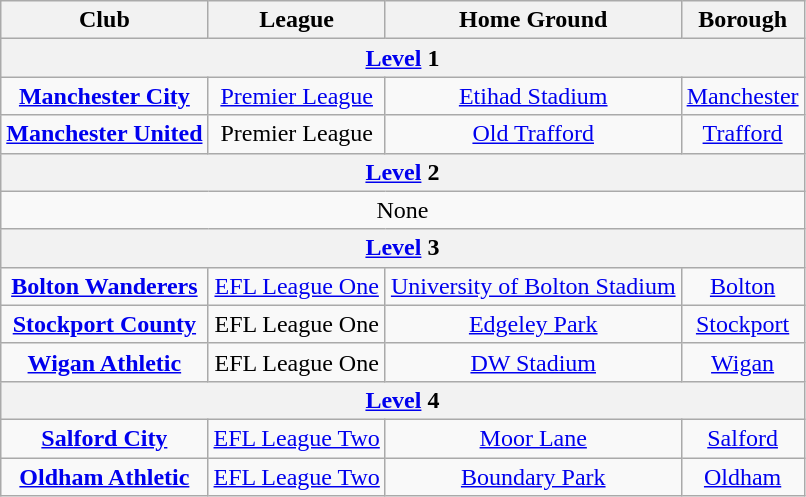<table class="wikitable" border="1" style="text-align:center;">
<tr>
<th>Club</th>
<th>League</th>
<th>Home Ground</th>
<th>Borough</th>
</tr>
<tr>
<th colspan=5><a href='#'>Level</a> 1</th>
</tr>
<tr>
<td><strong><a href='#'>Manchester City</a></strong></td>
<td><a href='#'>Premier League</a></td>
<td><a href='#'>Etihad Stadium</a></td>
<td><a href='#'>Manchester</a></td>
</tr>
<tr>
<td><strong><a href='#'>Manchester United</a></strong></td>
<td>Premier League</td>
<td><a href='#'>Old Trafford</a></td>
<td><a href='#'>Trafford</a></td>
</tr>
<tr>
<th colspan=5><a href='#'>Level</a> 2</th>
</tr>
<tr>
<td colspan=5>None</td>
</tr>
<tr>
<th colspan=5><a href='#'>Level</a> 3</th>
</tr>
<tr>
<td><strong><a href='#'>Bolton Wanderers</a></strong></td>
<td><a href='#'>EFL League One</a></td>
<td><a href='#'>University of Bolton Stadium</a></td>
<td><a href='#'>Bolton</a></td>
</tr>
<tr>
<td><strong><a href='#'>Stockport County</a></strong></td>
<td>EFL League One</td>
<td><a href='#'>Edgeley Park</a></td>
<td><a href='#'>Stockport</a></td>
</tr>
<tr>
<td><strong><a href='#'>Wigan Athletic</a></strong></td>
<td>EFL League One</td>
<td><a href='#'>DW Stadium</a></td>
<td><a href='#'>Wigan</a></td>
</tr>
<tr>
<th colspan=5><a href='#'>Level</a> 4</th>
</tr>
<tr>
<td><strong><a href='#'>Salford City</a></strong></td>
<td><a href='#'>EFL League Two</a></td>
<td><a href='#'>Moor Lane</a></td>
<td><a href='#'>Salford</a></td>
</tr>
<tr>
<td><strong><a href='#'>Oldham Athletic</a></strong></td>
<td><a href='#'>EFL League Two</a></td>
<td><a href='#'>Boundary Park</a></td>
<td><a href='#'>Oldham</a></td>
</tr>
</table>
